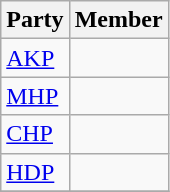<table class="wikitable">
<tr>
<th>Party</th>
<th colspan="2">Member</th>
</tr>
<tr>
<td><a href='#'>AKP</a></td>
<td></td>
</tr>
<tr>
<td><a href='#'>MHP</a></td>
<td></td>
</tr>
<tr>
<td><a href='#'>CHP</a></td>
<td></td>
</tr>
<tr>
<td><a href='#'>HDP</a></td>
<td></td>
</tr>
<tr>
</tr>
</table>
